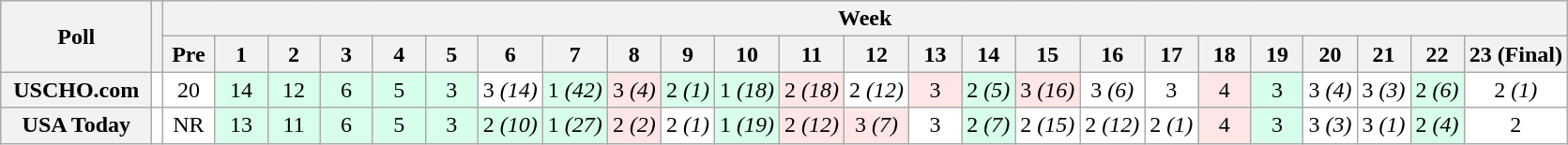<table class="wikitable" style="white-space:nowrap;">
<tr>
<th scope="col" width="100" rowspan="2">Poll</th>
<th rowspan="2"></th>
<th colspan="25">Week</th>
</tr>
<tr>
<th scope="col" width="30">Pre</th>
<th scope="col" width="30">1</th>
<th scope="col" width="30">2</th>
<th scope="col" width="30">3</th>
<th scope="col" width="30">4</th>
<th scope="col" width="30">5</th>
<th scope="col" width="30">6</th>
<th scope="col" width="30">7</th>
<th scope="col" width="30">8</th>
<th scope="col" width="30">9</th>
<th scope="col" width="30">10</th>
<th scope="col" width="30">11</th>
<th scope="col" width="30">12</th>
<th scope="col" width="30">13</th>
<th scope="col" width="30">14</th>
<th scope="col" width="30">15</th>
<th scope="col" width="30">16</th>
<th scope="col" width="30">17</th>
<th scope="col" width="30">18</th>
<th scope="col" width="30">19</th>
<th scope="col" width="30">20</th>
<th scope="col" width="30">21</th>
<th scope="col" width="30">22</th>
<th scope="col" width="30">23 (Final)</th>
</tr>
<tr style="text-align:center;">
<th>USCHO.com</th>
<td bgcolor=FFFFFF></td>
<td bgcolor=FFFFFF>20</td>
<td bgcolor=D8FFEB>14</td>
<td bgcolor=D8FFEB>12</td>
<td bgcolor=D8FFEB>6</td>
<td bgcolor=D8FFEB>5</td>
<td bgcolor=D8FFEB>3</td>
<td bgcolor=FFFFFF>3 <em>(14)</em></td>
<td bgcolor=D8FFEB>1 <em>(42)</em></td>
<td bgcolor=FFE6E6>3 <em>(4)</em></td>
<td bgcolor=D8FFEB>2 <em>(1)</em></td>
<td bgcolor=D8FFEB>1 <em>(18)</em></td>
<td bgcolor=FFE6E6>2 <em>(18)</em></td>
<td bgcolor=FFFFFF>2 <em>(12)</em></td>
<td bgcolor=FFE6E6>3</td>
<td bgcolor=D8FFEB>2 <em>(5)</em></td>
<td bgcolor=FFE6E6>3 <em>(16)</em></td>
<td bgcolor=FFFFFF>3 <em>(6)</em></td>
<td bgcolor=FFFFFF>3</td>
<td bgcolor=FFE6E6>4</td>
<td bgcolor=D8FFEB>3</td>
<td bgcolor=FFFFFF>3 <em>(4)</em></td>
<td bgcolor=FFFFFF>3 <em>(3)</em></td>
<td bgcolor=D8FFEB>2 <em>(6)</em></td>
<td bgcolor=FFFFFF>2 <em>(1)</em></td>
</tr>
<tr style="text-align:center;">
<th>USA Today</th>
<td bgcolor=FFFFFF></td>
<td bgcolor=FFFFFF>NR</td>
<td bgcolor=D8FFEB>13</td>
<td bgcolor=D8FFEB>11</td>
<td bgcolor=D8FFEB>6</td>
<td bgcolor=D8FFEB>5</td>
<td bgcolor=D8FFEB>3</td>
<td bgcolor=D8FFEB>2 <em>(10)</em></td>
<td bgcolor=D8FFEB>1 <em>(27)</em></td>
<td bgcolor=FFE6E6>2 <em>(2)</em></td>
<td bgcolor=FFFFFF>2 <em>(1)</em></td>
<td bgcolor=D8FFEB>1 <em>(19)</em></td>
<td bgcolor=FFE6E6>2 <em>(12)</em></td>
<td bgcolor=FFE6E6>3 <em>(7)</em></td>
<td bgcolor=FFFFFF>3</td>
<td bgcolor=D8FFEB>2 <em>(7)</em></td>
<td bgcolor=FFFFFF>2 <em>(15)</em></td>
<td bgcolor=FFFFFF>2 <em>(12)</em></td>
<td bgcolor=FFFFFF>2 <em>(1)</em></td>
<td bgcolor=FFE6E6>4</td>
<td bgcolor=D8FFEB>3</td>
<td bgcolor=FFFFFF>3 <em>(3)</em></td>
<td bgcolor=FFFFFF>3 <em>(1)</em></td>
<td bgcolor=D8FFEB>2 <em>(4)</em></td>
<td bgcolor=FFFFFF>2</td>
</tr>
</table>
